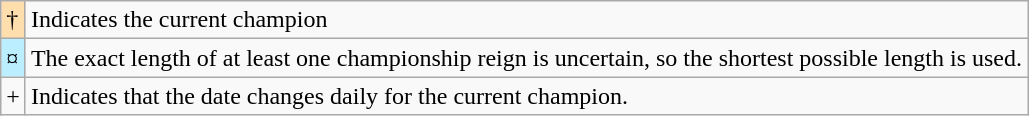<table class="wikitable">
<tr>
<td style="background: #ffdead;">†</td>
<td>Indicates the current champion</td>
</tr>
<tr>
<td style="background-color:#bbeeff">¤</td>
<td>The exact length of at least one championship reign is uncertain, so the shortest possible length is used.</td>
</tr>
<tr>
<td>+</td>
<td>Indicates that the date changes daily for the current champion.</td>
</tr>
</table>
